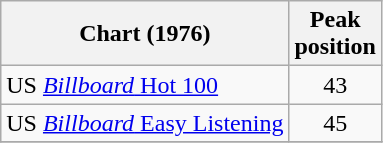<table class="wikitable sortable">
<tr>
<th>Chart (1976)</th>
<th>Peak<br>position</th>
</tr>
<tr>
<td>US <a href='#'><em>Billboard</em> Hot 100</a></td>
<td style="text-align:center;">43</td>
</tr>
<tr>
<td>US <a href='#'><em>Billboard</em> Easy Listening</a></td>
<td style="text-align:center;">45</td>
</tr>
<tr>
</tr>
</table>
